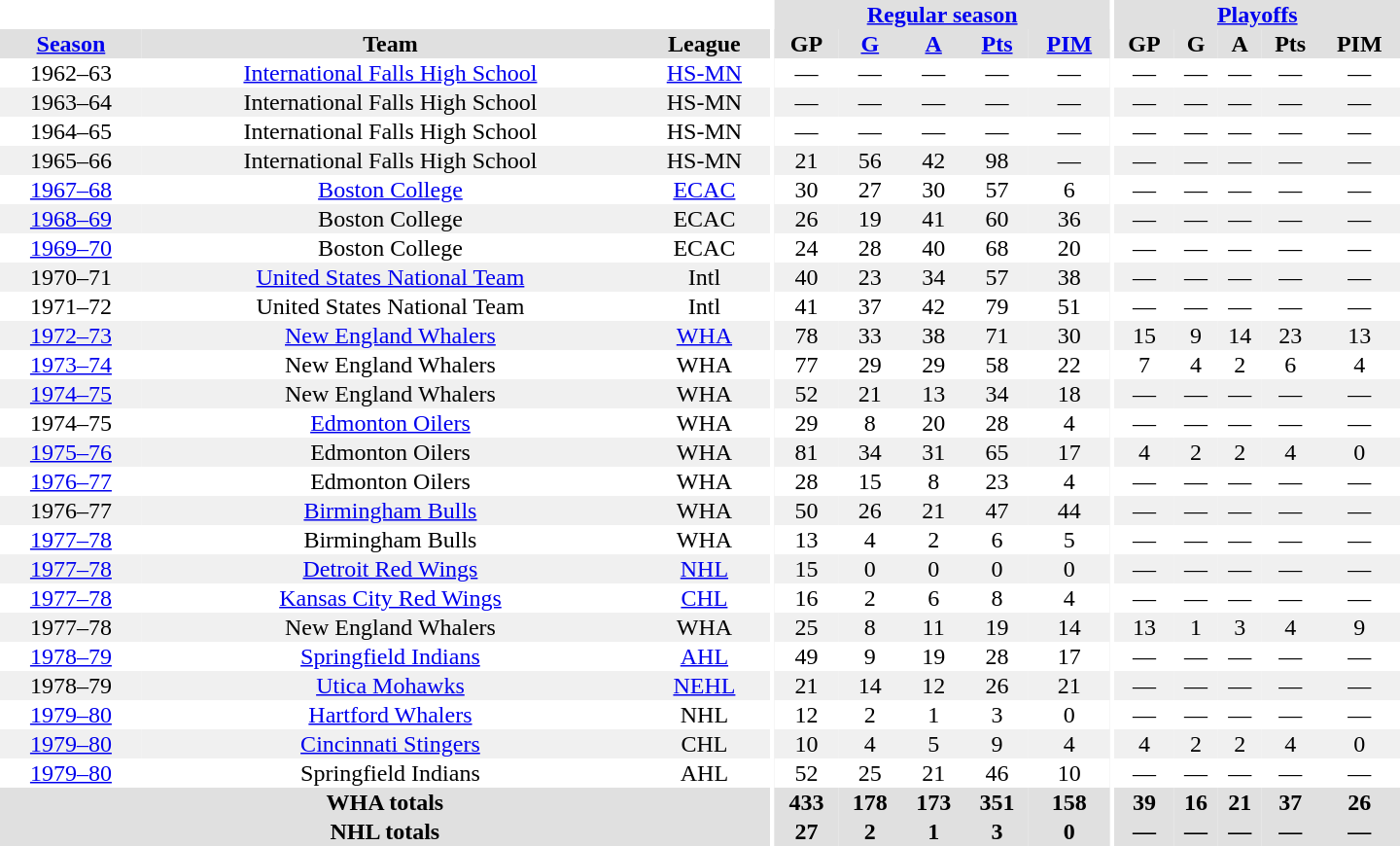<table border="0" cellpadding="1" cellspacing="0" style="text-align:center; width:60em">
<tr bgcolor="#e0e0e0">
<th colspan="3" bgcolor="#ffffff"></th>
<th rowspan="100" bgcolor="#ffffff"></th>
<th colspan="5"><a href='#'>Regular season</a></th>
<th rowspan="100" bgcolor="#ffffff"></th>
<th colspan="5"><a href='#'>Playoffs</a></th>
</tr>
<tr bgcolor="#e0e0e0">
<th><a href='#'>Season</a></th>
<th>Team</th>
<th>League</th>
<th>GP</th>
<th><a href='#'>G</a></th>
<th><a href='#'>A</a></th>
<th><a href='#'>Pts</a></th>
<th><a href='#'>PIM</a></th>
<th>GP</th>
<th>G</th>
<th>A</th>
<th>Pts</th>
<th>PIM</th>
</tr>
<tr>
<td>1962–63</td>
<td><a href='#'>International Falls High School</a></td>
<td><a href='#'>HS-MN</a></td>
<td>—</td>
<td>—</td>
<td>—</td>
<td>—</td>
<td>—</td>
<td>—</td>
<td>—</td>
<td>—</td>
<td>—</td>
<td>—</td>
</tr>
<tr bgcolor="#f0f0f0">
<td>1963–64</td>
<td>International Falls High School</td>
<td>HS-MN</td>
<td>—</td>
<td>—</td>
<td>—</td>
<td>—</td>
<td>—</td>
<td>—</td>
<td>—</td>
<td>—</td>
<td>—</td>
<td>—</td>
</tr>
<tr>
<td>1964–65</td>
<td>International Falls High School</td>
<td>HS-MN</td>
<td>—</td>
<td>—</td>
<td>—</td>
<td>—</td>
<td>—</td>
<td>—</td>
<td>—</td>
<td>—</td>
<td>—</td>
<td>—</td>
</tr>
<tr bgcolor="#f0f0f0">
<td>1965–66</td>
<td>International Falls High School</td>
<td>HS-MN</td>
<td>21</td>
<td>56</td>
<td>42</td>
<td>98</td>
<td>—</td>
<td>—</td>
<td>—</td>
<td>—</td>
<td>—</td>
<td>—</td>
</tr>
<tr>
<td><a href='#'>1967–68</a></td>
<td><a href='#'>Boston College</a></td>
<td><a href='#'>ECAC</a></td>
<td>30</td>
<td>27</td>
<td>30</td>
<td>57</td>
<td>6</td>
<td>—</td>
<td>—</td>
<td>—</td>
<td>—</td>
<td>—</td>
</tr>
<tr bgcolor="#f0f0f0">
<td><a href='#'>1968–69</a></td>
<td>Boston College</td>
<td>ECAC</td>
<td>26</td>
<td>19</td>
<td>41</td>
<td>60</td>
<td>36</td>
<td>—</td>
<td>—</td>
<td>—</td>
<td>—</td>
<td>—</td>
</tr>
<tr>
<td><a href='#'>1969–70</a></td>
<td>Boston College</td>
<td>ECAC</td>
<td>24</td>
<td>28</td>
<td>40</td>
<td>68</td>
<td>20</td>
<td>—</td>
<td>—</td>
<td>—</td>
<td>—</td>
<td>—</td>
</tr>
<tr bgcolor="#f0f0f0">
<td>1970–71</td>
<td><a href='#'>United States National Team</a></td>
<td>Intl</td>
<td>40</td>
<td>23</td>
<td>34</td>
<td>57</td>
<td>38</td>
<td>—</td>
<td>—</td>
<td>—</td>
<td>—</td>
<td>—</td>
</tr>
<tr>
<td>1971–72</td>
<td>United States National Team</td>
<td>Intl</td>
<td>41</td>
<td>37</td>
<td>42</td>
<td>79</td>
<td>51</td>
<td>—</td>
<td>—</td>
<td>—</td>
<td>—</td>
<td>—</td>
</tr>
<tr bgcolor="#f0f0f0">
<td><a href='#'>1972–73</a></td>
<td><a href='#'>New England Whalers</a></td>
<td><a href='#'>WHA</a></td>
<td>78</td>
<td>33</td>
<td>38</td>
<td>71</td>
<td>30</td>
<td>15</td>
<td>9</td>
<td>14</td>
<td>23</td>
<td>13</td>
</tr>
<tr>
<td><a href='#'>1973–74</a></td>
<td>New England Whalers</td>
<td>WHA</td>
<td>77</td>
<td>29</td>
<td>29</td>
<td>58</td>
<td>22</td>
<td>7</td>
<td>4</td>
<td>2</td>
<td>6</td>
<td>4</td>
</tr>
<tr bgcolor="#f0f0f0">
<td><a href='#'>1974–75</a></td>
<td>New England Whalers</td>
<td>WHA</td>
<td>52</td>
<td>21</td>
<td>13</td>
<td>34</td>
<td>18</td>
<td>—</td>
<td>—</td>
<td>—</td>
<td>—</td>
<td>—</td>
</tr>
<tr>
<td>1974–75</td>
<td><a href='#'>Edmonton Oilers</a></td>
<td>WHA</td>
<td>29</td>
<td>8</td>
<td>20</td>
<td>28</td>
<td>4</td>
<td>—</td>
<td>—</td>
<td>—</td>
<td>—</td>
<td>—</td>
</tr>
<tr bgcolor="#f0f0f0">
<td><a href='#'>1975–76</a></td>
<td>Edmonton Oilers</td>
<td>WHA</td>
<td>81</td>
<td>34</td>
<td>31</td>
<td>65</td>
<td>17</td>
<td>4</td>
<td>2</td>
<td>2</td>
<td>4</td>
<td>0</td>
</tr>
<tr>
<td><a href='#'>1976–77</a></td>
<td>Edmonton Oilers</td>
<td>WHA</td>
<td>28</td>
<td>15</td>
<td>8</td>
<td>23</td>
<td>4</td>
<td>—</td>
<td>—</td>
<td>—</td>
<td>—</td>
<td>—</td>
</tr>
<tr bgcolor="#f0f0f0">
<td>1976–77</td>
<td><a href='#'>Birmingham Bulls</a></td>
<td>WHA</td>
<td>50</td>
<td>26</td>
<td>21</td>
<td>47</td>
<td>44</td>
<td>—</td>
<td>—</td>
<td>—</td>
<td>—</td>
<td>—</td>
</tr>
<tr>
<td><a href='#'>1977–78</a></td>
<td>Birmingham Bulls</td>
<td>WHA</td>
<td>13</td>
<td>4</td>
<td>2</td>
<td>6</td>
<td>5</td>
<td>—</td>
<td>—</td>
<td>—</td>
<td>—</td>
<td>—</td>
</tr>
<tr bgcolor="#f0f0f0">
<td><a href='#'>1977–78</a></td>
<td><a href='#'>Detroit Red Wings</a></td>
<td><a href='#'>NHL</a></td>
<td>15</td>
<td>0</td>
<td>0</td>
<td>0</td>
<td>0</td>
<td>—</td>
<td>—</td>
<td>—</td>
<td>—</td>
<td>—</td>
</tr>
<tr>
<td><a href='#'>1977–78</a></td>
<td><a href='#'>Kansas City Red Wings</a></td>
<td><a href='#'>CHL</a></td>
<td>16</td>
<td>2</td>
<td>6</td>
<td>8</td>
<td>4</td>
<td>—</td>
<td>—</td>
<td>—</td>
<td>—</td>
<td>—</td>
</tr>
<tr bgcolor="#f0f0f0">
<td>1977–78</td>
<td>New England Whalers</td>
<td>WHA</td>
<td>25</td>
<td>8</td>
<td>11</td>
<td>19</td>
<td>14</td>
<td>13</td>
<td>1</td>
<td>3</td>
<td>4</td>
<td>9</td>
</tr>
<tr>
<td><a href='#'>1978–79</a></td>
<td><a href='#'>Springfield Indians</a></td>
<td><a href='#'>AHL</a></td>
<td>49</td>
<td>9</td>
<td>19</td>
<td>28</td>
<td>17</td>
<td>—</td>
<td>—</td>
<td>—</td>
<td>—</td>
<td>—</td>
</tr>
<tr bgcolor="#f0f0f0">
<td>1978–79</td>
<td><a href='#'>Utica Mohawks</a></td>
<td><a href='#'>NEHL</a></td>
<td>21</td>
<td>14</td>
<td>12</td>
<td>26</td>
<td>21</td>
<td>—</td>
<td>—</td>
<td>—</td>
<td>—</td>
<td>—</td>
</tr>
<tr>
<td><a href='#'>1979–80</a></td>
<td><a href='#'>Hartford Whalers</a></td>
<td>NHL</td>
<td>12</td>
<td>2</td>
<td>1</td>
<td>3</td>
<td>0</td>
<td>—</td>
<td>—</td>
<td>—</td>
<td>—</td>
<td>—</td>
</tr>
<tr bgcolor="#f0f0f0">
<td><a href='#'>1979–80</a></td>
<td><a href='#'>Cincinnati Stingers</a></td>
<td>CHL</td>
<td>10</td>
<td>4</td>
<td>5</td>
<td>9</td>
<td>4</td>
<td>4</td>
<td>2</td>
<td>2</td>
<td>4</td>
<td>0</td>
</tr>
<tr>
<td><a href='#'>1979–80</a></td>
<td>Springfield Indians</td>
<td>AHL</td>
<td>52</td>
<td>25</td>
<td>21</td>
<td>46</td>
<td>10</td>
<td>—</td>
<td>—</td>
<td>—</td>
<td>—</td>
<td>—</td>
</tr>
<tr bgcolor="#e0e0e0">
<th colspan="3">WHA totals</th>
<th>433</th>
<th>178</th>
<th>173</th>
<th>351</th>
<th>158</th>
<th>39</th>
<th>16</th>
<th>21</th>
<th>37</th>
<th>26</th>
</tr>
<tr bgcolor="#e0e0e0">
<th colspan="3">NHL totals</th>
<th>27</th>
<th>2</th>
<th>1</th>
<th>3</th>
<th>0</th>
<th>—</th>
<th>—</th>
<th>—</th>
<th>—</th>
<th>—</th>
</tr>
</table>
